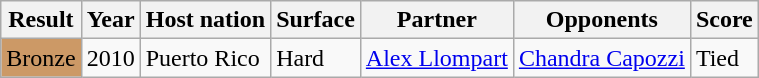<table class="sortable wikitable">
<tr>
<th>Result</th>
<th>Year</th>
<th>Host nation</th>
<th>Surface</th>
<th>Partner</th>
<th>Opponents</th>
<th>Score</th>
</tr>
<tr>
<td bgcolor="cc9966">Bronze</td>
<td>2010</td>
<td>Puerto Rico</td>
<td>Hard</td>
<td> <a href='#'>Alex Llompart</a></td>
<td> <a href='#'>Chandra Capozzi</a><br></td>
<td>Tied</td>
</tr>
</table>
